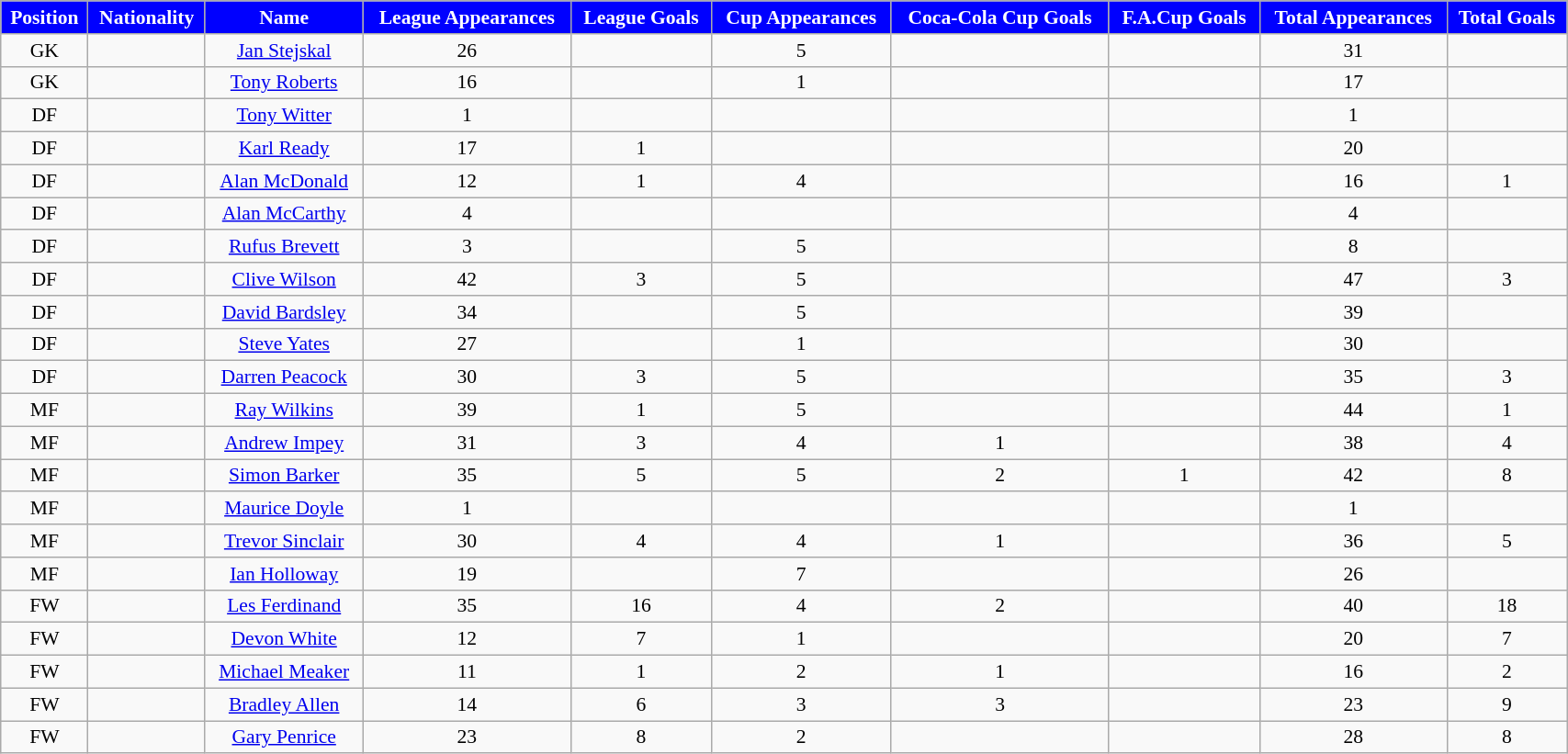<table class="wikitable" style="text-align:center; font-size:90%; width:90%;">
<tr>
<th style="background:#0000FF; color:#FFFFFF; text-align:center;">Position</th>
<th style="background:#0000FF; color:#FFFFFF; text-align:center;">Nationality</th>
<th style="background:#0000FF; color:#FFFFFF; text-align:center;"><strong>Name</strong></th>
<th style="background:#0000FF; color:#FFFFFF; text-align:center;">League Appearances</th>
<th style="background:#0000FF; color:#FFFFFF; text-align:center;">League Goals</th>
<th style="background:#0000FF; color:#FFFFFF; text-align:center;">Cup Appearances</th>
<th style="background:#0000FF; color:#FFFFFF; text-align:center;">Coca-Cola Cup Goals</th>
<th style="background:#0000FF; color:#FFFFFF; text-align:center;">F.A.Cup Goals</th>
<th style="background:#0000FF; color:#FFFFFF; text-align:center;">Total Appearances</th>
<th style="background:#0000FF; color:#FFFFFF; text-align:center;">Total Goals</th>
</tr>
<tr>
<td>GK</td>
<td></td>
<td><a href='#'>Jan Stejskal</a></td>
<td>26</td>
<td></td>
<td>5</td>
<td></td>
<td></td>
<td>31</td>
<td></td>
</tr>
<tr>
<td>GK</td>
<td></td>
<td><a href='#'>Tony Roberts</a></td>
<td>16</td>
<td></td>
<td>1</td>
<td></td>
<td></td>
<td>17</td>
<td></td>
</tr>
<tr>
<td>DF</td>
<td></td>
<td><a href='#'>Tony Witter</a></td>
<td>1</td>
<td></td>
<td></td>
<td></td>
<td></td>
<td>1</td>
<td></td>
</tr>
<tr>
<td>DF</td>
<td></td>
<td><a href='#'>Karl Ready</a></td>
<td>17</td>
<td>1</td>
<td></td>
<td></td>
<td></td>
<td>20</td>
<td></td>
</tr>
<tr>
<td>DF</td>
<td></td>
<td><a href='#'>Alan McDonald</a></td>
<td>12</td>
<td>1</td>
<td>4</td>
<td></td>
<td></td>
<td>16</td>
<td>1</td>
</tr>
<tr>
<td>DF</td>
<td></td>
<td><a href='#'>Alan McCarthy</a></td>
<td>4</td>
<td></td>
<td></td>
<td></td>
<td></td>
<td>4</td>
<td></td>
</tr>
<tr>
<td>DF</td>
<td></td>
<td><a href='#'>Rufus Brevett</a></td>
<td>3</td>
<td></td>
<td>5</td>
<td></td>
<td></td>
<td>8</td>
<td></td>
</tr>
<tr>
<td>DF</td>
<td></td>
<td><a href='#'>Clive Wilson</a></td>
<td>42</td>
<td>3</td>
<td>5</td>
<td></td>
<td></td>
<td>47</td>
<td>3</td>
</tr>
<tr>
<td>DF</td>
<td></td>
<td><a href='#'>David Bardsley</a></td>
<td>34</td>
<td></td>
<td>5</td>
<td></td>
<td></td>
<td>39</td>
<td></td>
</tr>
<tr>
<td>DF</td>
<td></td>
<td><a href='#'>Steve Yates</a></td>
<td>27</td>
<td></td>
<td>1</td>
<td></td>
<td></td>
<td>30</td>
<td></td>
</tr>
<tr>
<td>DF</td>
<td></td>
<td><a href='#'>Darren Peacock</a></td>
<td>30</td>
<td>3</td>
<td>5</td>
<td></td>
<td></td>
<td>35</td>
<td>3</td>
</tr>
<tr>
<td>MF</td>
<td></td>
<td><a href='#'>Ray Wilkins</a></td>
<td>39</td>
<td>1</td>
<td>5</td>
<td></td>
<td></td>
<td>44</td>
<td>1</td>
</tr>
<tr>
<td>MF</td>
<td></td>
<td><a href='#'>Andrew Impey</a></td>
<td>31</td>
<td>3</td>
<td>4</td>
<td>1</td>
<td></td>
<td>38</td>
<td>4</td>
</tr>
<tr>
<td>MF</td>
<td></td>
<td><a href='#'>Simon Barker</a></td>
<td>35</td>
<td>5</td>
<td>5</td>
<td>2</td>
<td>1</td>
<td>42</td>
<td>8</td>
</tr>
<tr>
<td>MF</td>
<td></td>
<td><a href='#'>Maurice Doyle</a></td>
<td>1</td>
<td></td>
<td></td>
<td></td>
<td></td>
<td>1</td>
<td></td>
</tr>
<tr>
<td>MF</td>
<td></td>
<td><a href='#'>Trevor Sinclair</a></td>
<td>30</td>
<td>4</td>
<td>4</td>
<td>1</td>
<td></td>
<td>36</td>
<td>5</td>
</tr>
<tr>
<td>MF</td>
<td></td>
<td><a href='#'>Ian Holloway</a></td>
<td>19</td>
<td></td>
<td>7</td>
<td></td>
<td></td>
<td>26</td>
<td></td>
</tr>
<tr>
<td>FW</td>
<td></td>
<td><a href='#'>Les Ferdinand</a></td>
<td>35</td>
<td>16</td>
<td>4</td>
<td>2</td>
<td></td>
<td>40</td>
<td>18</td>
</tr>
<tr>
<td>FW</td>
<td></td>
<td><a href='#'>Devon White</a></td>
<td>12</td>
<td>7</td>
<td>1</td>
<td></td>
<td></td>
<td>20</td>
<td>7</td>
</tr>
<tr>
<td>FW</td>
<td></td>
<td><a href='#'>Michael Meaker</a></td>
<td>11</td>
<td>1</td>
<td>2</td>
<td>1</td>
<td></td>
<td>16</td>
<td>2</td>
</tr>
<tr>
<td>FW</td>
<td></td>
<td><a href='#'>Bradley Allen</a></td>
<td>14</td>
<td>6</td>
<td>3</td>
<td>3</td>
<td></td>
<td>23</td>
<td>9</td>
</tr>
<tr>
<td>FW</td>
<td></td>
<td><a href='#'>Gary Penrice</a></td>
<td>23</td>
<td>8</td>
<td>2</td>
<td></td>
<td></td>
<td>28</td>
<td>8</td>
</tr>
</table>
